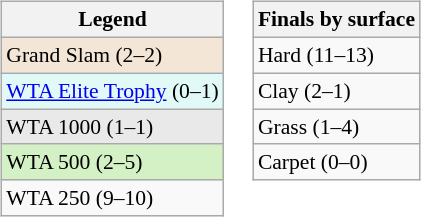<table>
<tr valign=top>
<td><br><table class="wikitable" style=font-size:90%>
<tr>
<th>Legend</th>
</tr>
<tr>
<td bgcolor="f3e6d7">Grand Slam (2–2)</td>
</tr>
<tr style="background:#e2faf7;">
<td><a href='#'>WTA Elite Trophy</a> (0–1)</td>
</tr>
<tr style="background:#e9e9e9;">
<td>WTA 1000 (1–1)</td>
</tr>
<tr style="background:#d4f1c5;">
<td>WTA 500 (2–5)</td>
</tr>
<tr>
<td>WTA 250 (9–10)</td>
</tr>
</table>
</td>
<td><br><table class="wikitable" style=font-size:90%>
<tr>
<th>Finals by surface</th>
</tr>
<tr>
<td>Hard (11–13)</td>
</tr>
<tr>
<td>Clay (2–1)</td>
</tr>
<tr>
<td>Grass (1–4)</td>
</tr>
<tr>
<td>Carpet (0–0)</td>
</tr>
</table>
</td>
</tr>
</table>
